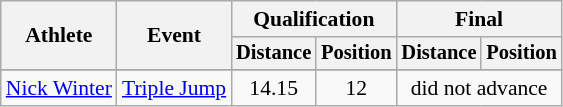<table class=wikitable style="font-size:90%">
<tr>
<th rowspan=2>Athlete</th>
<th rowspan=2>Event</th>
<th colspan=2>Qualification</th>
<th colspan=2>Final</th>
</tr>
<tr style="font-size:95%">
<th>Distance</th>
<th>Position</th>
<th>Distance</th>
<th>Position</th>
</tr>
<tr align=center>
</tr>
<tr align=center>
<td align=left><a href='#'>Nick Winter</a></td>
<td align=left><a href='#'>Triple Jump</a></td>
<td>14.15</td>
<td>12</td>
<td colspan=2>did not advance</td>
</tr>
</table>
